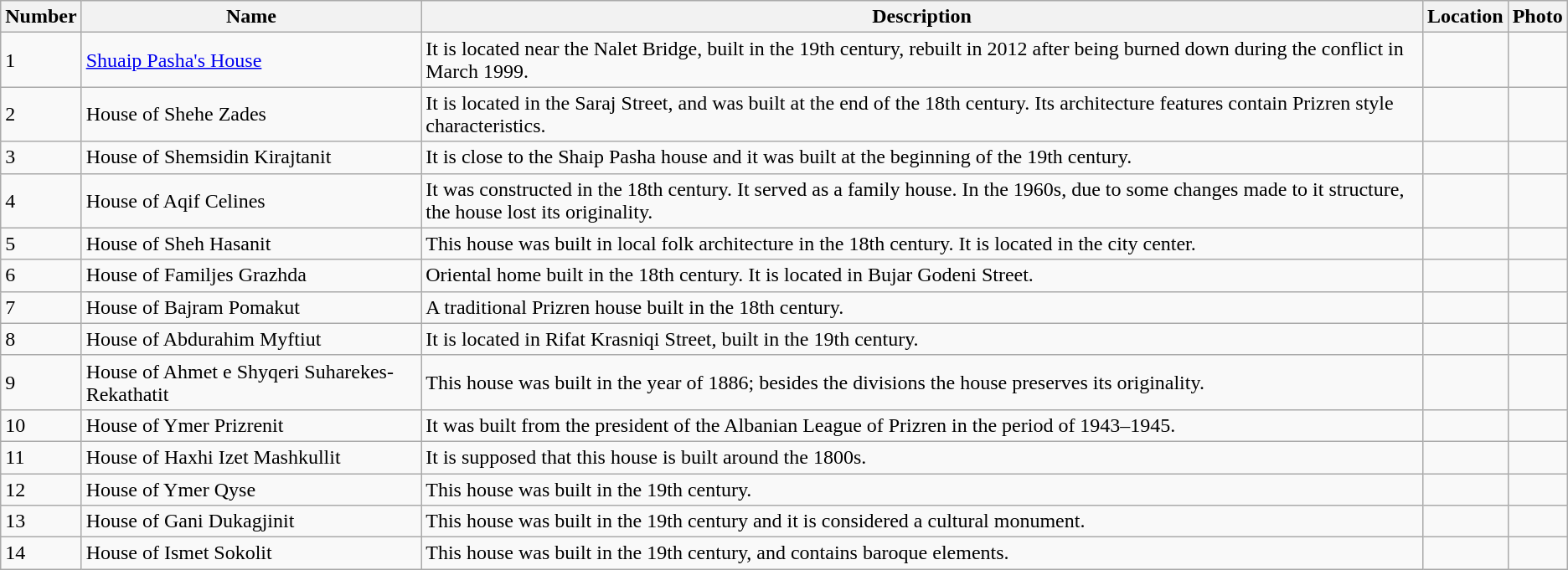<table class="wikitable sortable">
<tr>
<th>Number</th>
<th>Name</th>
<th>Description</th>
<th>Location</th>
<th>Photo</th>
</tr>
<tr>
<td>1</td>
<td><a href='#'>Shuaip Pasha's House</a></td>
<td>It is located near the Nalet Bridge, built in the 19th century, rebuilt in 2012 after being burned down during the conflict in March 1999.</td>
<td><small></small></td>
<td></td>
</tr>
<tr>
<td>2</td>
<td>House of Shehe Zades</td>
<td>It is located in the Saraj Street, and was built at the end of the 18th century. Its architecture features contain Prizren style characteristics.</td>
<td><small></small></td>
<td></td>
</tr>
<tr>
<td>3</td>
<td>House of Shemsidin Kirajtanit</td>
<td>It is close to the Shaip Pasha house and it was built at the beginning of the 19th century.</td>
<td><small></small></td>
<td></td>
</tr>
<tr>
<td>4</td>
<td>House of Aqif Celines</td>
<td>It was constructed in the 18th century. It served as a family house. In the 1960s, due to some changes made to it structure, the house lost its originality.</td>
<td><small></small></td>
<td></td>
</tr>
<tr>
<td>5</td>
<td>House of Sheh Hasanit</td>
<td>This house was built in local folk architecture in the 18th century. It is located in the city center.</td>
<td><small></small></td>
<td></td>
</tr>
<tr>
<td>6</td>
<td>House of Familjes Grazhda</td>
<td>Oriental home built in the 18th century. It is located in Bujar Godeni Street.</td>
<td><small></small></td>
<td></td>
</tr>
<tr>
<td>7</td>
<td>House of Bajram Pomakut</td>
<td>A traditional Prizren house built in the 18th century.</td>
<td><small></small></td>
<td></td>
</tr>
<tr>
<td>8</td>
<td>House of Abdurahim Myftiut</td>
<td>It is located in Rifat Krasniqi Street, built in the 19th century.</td>
<td><small></small></td>
<td></td>
</tr>
<tr>
<td>9</td>
<td>House of Ahmet e Shyqeri Suharekes-Rekathatit</td>
<td>This house was built in the year of 1886; besides the divisions the house preserves its originality.</td>
<td><small></small></td>
<td></td>
</tr>
<tr>
<td>10</td>
<td>House of Ymer Prizrenit</td>
<td>It was built from the president of the Albanian League of Prizren in the period of 1943–1945.</td>
<td><small></small></td>
<td></td>
</tr>
<tr>
<td>11</td>
<td>House of Haxhi Izet Mashkullit</td>
<td>It is supposed that this house is built around the 1800s.</td>
<td><small></small></td>
<td></td>
</tr>
<tr>
<td>12</td>
<td>House of Ymer Qyse</td>
<td>This house was built in the 19th century.</td>
<td><small></small></td>
<td></td>
</tr>
<tr>
<td>13</td>
<td>House of Gani Dukagjinit</td>
<td>This house was built in the 19th century and it is considered a cultural monument.</td>
<td><small></small></td>
<td></td>
</tr>
<tr>
<td>14</td>
<td>House of Ismet Sokolit</td>
<td>This house was built in the 19th century, and contains baroque elements.</td>
<td><small></small></td>
<td></td>
</tr>
</table>
